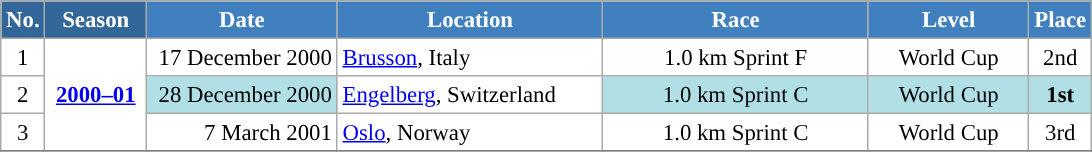<table class="wikitable sortable" style="font-size:95%; text-align:center; border:grey solid 1px; border-collapse:collapse; background:#ffffff;">
<tr style="background:#efefef;">
<th style="background-color:#369; color:white;">No.</th>
<th style="background-color:#369; color:white;">Season</th>
<th style="background-color:#4180be; color:white; width:120px;">Date</th>
<th style="background-color:#4180be; color:white; width:170px;">Location</th>
<th style="background-color:#4180be; color:white; width:170px;">Race</th>
<th style="background-color:#4180be; color:white; width:100px;">Level</th>
<th style="background-color:#4180be; color:white;">Place</th>
</tr>
<tr>
<td align=center>1</td>
<td rowspan=3 align=center><strong> <a href='#'>2000–01</a> </strong></td>
<td align=right>17 December 2000</td>
<td align=left> <a href='#'>Brusson</a>, Italy</td>
<td>1.0 km Sprint F</td>
<td>World Cup</td>
<td>2nd</td>
</tr>
<tr>
<td align=center>2</td>
<td bgcolor="#BOEOE6" align=right>28 December 2000</td>
<td align=left>  <a href='#'>Engelberg</a>, Switzerland</td>
<td bgcolor="#BOEOE6">1.0 km Sprint C</td>
<td bgcolor="#BOEOE6">World Cup</td>
<td bgcolor="#BOEOE6"><strong>1st</strong></td>
</tr>
<tr>
<td align=center>3</td>
<td align=right>7 March 2001</td>
<td align=left> <a href='#'>Oslo</a>, Norway</td>
<td>1.0 km Sprint C</td>
<td>World Cup</td>
<td>3rd</td>
</tr>
<tr>
</tr>
</table>
